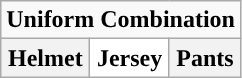<table class="wikitable">
<tr>
<td align="center" Colspan="3"><strong>Uniform Combination</strong></td>
</tr>
<tr align="center">
<th>Helmet</th>
<th style="background:#FFFFFF;">Jersey</th>
<th>Pants</th>
</tr>
</table>
